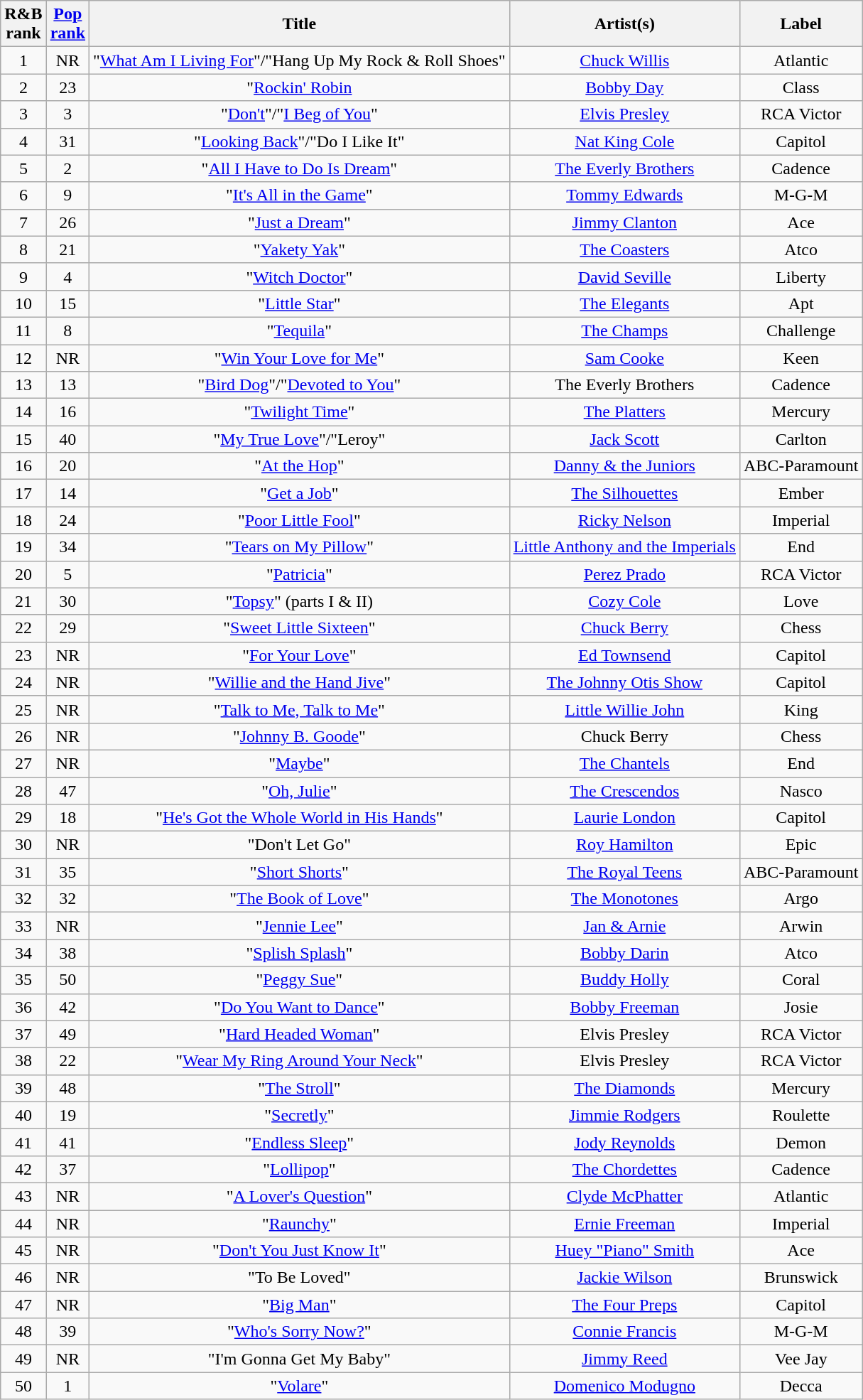<table class="wikitable sortable" style="text-align: center">
<tr>
<th scope="col">R&B<br>rank</th>
<th scope="col"><a href='#'>Pop<br>rank</a></th>
<th scope="col">Title</th>
<th scope="col">Artist(s)</th>
<th scope="col">Label</th>
</tr>
<tr>
<td>1</td>
<td>NR</td>
<td>"<a href='#'>What Am I Living For</a>"/"Hang Up My Rock & Roll Shoes"</td>
<td><a href='#'>Chuck Willis</a></td>
<td>Atlantic</td>
</tr>
<tr>
<td>2</td>
<td>23</td>
<td>"<a href='#'>Rockin' Robin</a></td>
<td><a href='#'>Bobby Day</a></td>
<td>Class</td>
</tr>
<tr>
<td>3</td>
<td>3</td>
<td>"<a href='#'>Don't</a>"/"<a href='#'>I Beg of You</a>"</td>
<td><a href='#'>Elvis Presley</a></td>
<td>RCA Victor</td>
</tr>
<tr>
<td>4</td>
<td>31</td>
<td>"<a href='#'>Looking Back</a>"/"Do I Like It"</td>
<td><a href='#'>Nat King Cole</a></td>
<td>Capitol</td>
</tr>
<tr>
<td>5</td>
<td>2</td>
<td>"<a href='#'>All I Have to Do Is Dream</a>"</td>
<td><a href='#'>The Everly Brothers</a></td>
<td>Cadence</td>
</tr>
<tr>
<td>6</td>
<td>9</td>
<td>"<a href='#'>It's All in the Game</a>"</td>
<td><a href='#'>Tommy Edwards</a></td>
<td>M-G-M</td>
</tr>
<tr>
<td>7</td>
<td>26</td>
<td>"<a href='#'>Just a Dream</a>"</td>
<td><a href='#'>Jimmy Clanton</a></td>
<td>Ace</td>
</tr>
<tr>
<td>8</td>
<td>21</td>
<td>"<a href='#'>Yakety Yak</a>"</td>
<td><a href='#'>The Coasters</a></td>
<td>Atco</td>
</tr>
<tr>
<td>9</td>
<td>4</td>
<td>"<a href='#'>Witch Doctor</a>"</td>
<td><a href='#'>David Seville</a></td>
<td>Liberty</td>
</tr>
<tr>
<td>10</td>
<td>15</td>
<td>"<a href='#'>Little Star</a>"</td>
<td><a href='#'>The Elegants</a></td>
<td>Apt</td>
</tr>
<tr>
<td>11</td>
<td>8</td>
<td>"<a href='#'>Tequila</a>"</td>
<td><a href='#'>The Champs</a></td>
<td>Challenge</td>
</tr>
<tr>
<td>12</td>
<td>NR</td>
<td>"<a href='#'>Win Your Love for Me</a>"</td>
<td><a href='#'>Sam Cooke</a></td>
<td>Keen</td>
</tr>
<tr>
<td>13</td>
<td>13</td>
<td>"<a href='#'>Bird Dog</a>"/"<a href='#'>Devoted to You</a>"</td>
<td>The Everly Brothers</td>
<td>Cadence</td>
</tr>
<tr>
<td>14</td>
<td>16</td>
<td>"<a href='#'>Twilight Time</a>"</td>
<td><a href='#'>The Platters</a></td>
<td>Mercury</td>
</tr>
<tr>
<td>15</td>
<td>40</td>
<td>"<a href='#'>My True Love</a>"/"Leroy"</td>
<td><a href='#'>Jack Scott</a></td>
<td>Carlton</td>
</tr>
<tr>
<td>16</td>
<td>20</td>
<td>"<a href='#'>At the Hop</a>"</td>
<td><a href='#'>Danny & the Juniors</a></td>
<td>ABC-Paramount</td>
</tr>
<tr>
<td>17</td>
<td>14</td>
<td>"<a href='#'>Get a Job</a>"</td>
<td><a href='#'>The Silhouettes</a></td>
<td>Ember</td>
</tr>
<tr>
<td>18</td>
<td>24</td>
<td>"<a href='#'>Poor Little Fool</a>"</td>
<td><a href='#'>Ricky Nelson</a></td>
<td>Imperial</td>
</tr>
<tr>
<td>19</td>
<td>34</td>
<td>"<a href='#'>Tears on My Pillow</a>"</td>
<td><a href='#'>Little Anthony and the Imperials</a></td>
<td>End</td>
</tr>
<tr>
<td>20</td>
<td>5</td>
<td>"<a href='#'>Patricia</a>"</td>
<td><a href='#'>Perez Prado</a></td>
<td>RCA Victor</td>
</tr>
<tr>
<td>21</td>
<td>30</td>
<td>"<a href='#'>Topsy</a>" (parts I & II)</td>
<td><a href='#'>Cozy Cole</a></td>
<td>Love</td>
</tr>
<tr>
<td>22</td>
<td>29</td>
<td>"<a href='#'>Sweet Little Sixteen</a>"</td>
<td><a href='#'>Chuck Berry</a></td>
<td>Chess</td>
</tr>
<tr>
<td>23</td>
<td>NR</td>
<td>"<a href='#'>For Your Love</a>"</td>
<td><a href='#'>Ed Townsend</a></td>
<td>Capitol</td>
</tr>
<tr>
<td>24</td>
<td>NR</td>
<td>"<a href='#'>Willie and the Hand Jive</a>"</td>
<td><a href='#'>The Johnny Otis Show</a></td>
<td>Capitol</td>
</tr>
<tr>
<td>25</td>
<td>NR</td>
<td>"<a href='#'>Talk to Me, Talk to Me</a>"</td>
<td><a href='#'>Little Willie John</a></td>
<td>King</td>
</tr>
<tr>
<td>26</td>
<td>NR</td>
<td>"<a href='#'>Johnny B. Goode</a>"</td>
<td>Chuck Berry</td>
<td>Chess</td>
</tr>
<tr>
<td>27</td>
<td>NR</td>
<td>"<a href='#'>Maybe</a>"</td>
<td><a href='#'>The Chantels</a></td>
<td>End</td>
</tr>
<tr>
<td>28</td>
<td>47</td>
<td>"<a href='#'>Oh, Julie</a>"</td>
<td><a href='#'>The Crescendos</a></td>
<td>Nasco</td>
</tr>
<tr>
<td>29</td>
<td>18</td>
<td>"<a href='#'>He's Got the Whole World in His Hands</a>"</td>
<td><a href='#'>Laurie London</a></td>
<td>Capitol</td>
</tr>
<tr>
<td>30</td>
<td>NR</td>
<td>"Don't Let Go"</td>
<td><a href='#'>Roy Hamilton</a></td>
<td>Epic</td>
</tr>
<tr>
<td>31</td>
<td>35</td>
<td>"<a href='#'>Short Shorts</a>"</td>
<td><a href='#'>The Royal Teens</a></td>
<td>ABC-Paramount</td>
</tr>
<tr>
<td>32</td>
<td>32</td>
<td>"<a href='#'>The Book of Love</a>"</td>
<td><a href='#'>The Monotones</a></td>
<td>Argo</td>
</tr>
<tr>
<td>33</td>
<td>NR</td>
<td>"<a href='#'>Jennie Lee</a>"</td>
<td><a href='#'>Jan & Arnie</a></td>
<td>Arwin</td>
</tr>
<tr>
<td>34</td>
<td>38</td>
<td>"<a href='#'>Splish Splash</a>"</td>
<td><a href='#'>Bobby Darin</a></td>
<td>Atco</td>
</tr>
<tr>
<td>35</td>
<td>50</td>
<td>"<a href='#'>Peggy Sue</a>"</td>
<td><a href='#'>Buddy Holly</a></td>
<td>Coral</td>
</tr>
<tr>
<td>36</td>
<td>42</td>
<td>"<a href='#'>Do You Want to Dance</a>"</td>
<td><a href='#'>Bobby Freeman</a></td>
<td>Josie</td>
</tr>
<tr>
<td>37</td>
<td>49</td>
<td>"<a href='#'>Hard Headed Woman</a>"</td>
<td>Elvis Presley</td>
<td>RCA Victor</td>
</tr>
<tr>
<td>38</td>
<td>22</td>
<td>"<a href='#'>Wear My Ring Around Your Neck</a>"</td>
<td>Elvis Presley</td>
<td>RCA Victor</td>
</tr>
<tr>
<td>39</td>
<td>48</td>
<td>"<a href='#'>The Stroll</a>"</td>
<td><a href='#'>The Diamonds</a></td>
<td>Mercury</td>
</tr>
<tr>
<td>40</td>
<td>19</td>
<td>"<a href='#'>Secretly</a>"</td>
<td><a href='#'>Jimmie Rodgers</a></td>
<td>Roulette</td>
</tr>
<tr>
<td>41</td>
<td>41</td>
<td>"<a href='#'>Endless Sleep</a>"</td>
<td><a href='#'>Jody Reynolds</a></td>
<td>Demon</td>
</tr>
<tr>
<td>42</td>
<td>37</td>
<td>"<a href='#'>Lollipop</a>"</td>
<td><a href='#'>The Chordettes</a></td>
<td>Cadence</td>
</tr>
<tr>
<td>43</td>
<td>NR</td>
<td>"<a href='#'>A Lover's Question</a>"</td>
<td><a href='#'>Clyde McPhatter</a></td>
<td>Atlantic</td>
</tr>
<tr>
<td>44</td>
<td>NR</td>
<td>"<a href='#'>Raunchy</a>"</td>
<td><a href='#'>Ernie Freeman</a></td>
<td>Imperial</td>
</tr>
<tr>
<td>45</td>
<td>NR</td>
<td>"<a href='#'>Don't You Just Know It</a>"</td>
<td><a href='#'>Huey "Piano" Smith</a></td>
<td>Ace</td>
</tr>
<tr>
<td>46</td>
<td>NR</td>
<td>"To Be Loved"</td>
<td><a href='#'>Jackie Wilson</a></td>
<td>Brunswick</td>
</tr>
<tr>
<td>47</td>
<td>NR</td>
<td>"<a href='#'>Big Man</a>"</td>
<td><a href='#'>The Four Preps</a></td>
<td>Capitol</td>
</tr>
<tr>
<td>48</td>
<td>39</td>
<td>"<a href='#'>Who's Sorry Now?</a>"</td>
<td><a href='#'>Connie Francis</a></td>
<td>M-G-M</td>
</tr>
<tr>
<td>49</td>
<td>NR</td>
<td>"I'm Gonna Get My Baby"</td>
<td><a href='#'>Jimmy Reed</a></td>
<td>Vee Jay</td>
</tr>
<tr>
<td>50</td>
<td>1</td>
<td>"<a href='#'>Volare</a>"</td>
<td><a href='#'>Domenico Modugno</a></td>
<td>Decca</td>
</tr>
</table>
